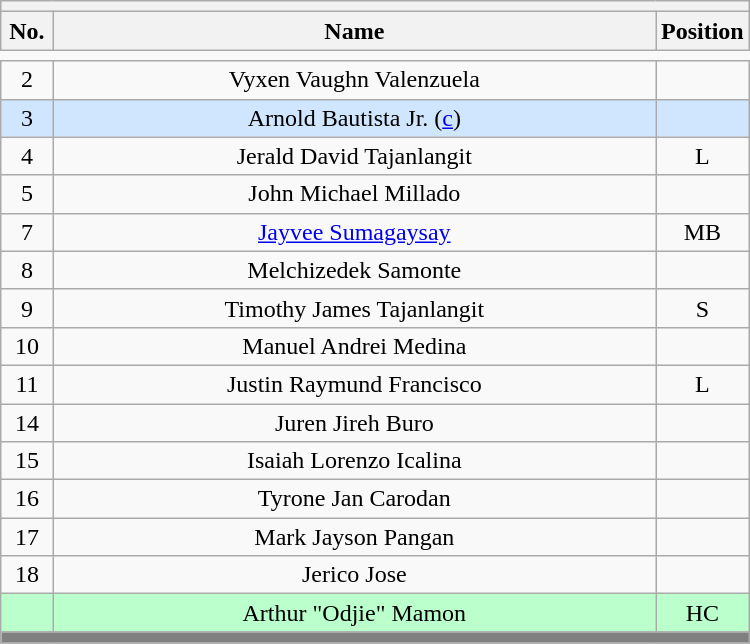<table class='wikitable mw-collapsible mw-collapsed' style="text-align: center; width: 500px; border: none">
<tr>
<th style='text-align: left;' colspan=3></th>
</tr>
<tr>
<th style='width: 7%;'>No.</th>
<th>Name</th>
<th style='width: 10%;'>Position</th>
</tr>
<tr>
<td style='border: none;'></td>
</tr>
<tr>
<td>2</td>
<td>Vyxen Vaughn Valenzuela</td>
<td></td>
</tr>
<tr style="background:#D0E6FF">
<td>3</td>
<td>Arnold Bautista Jr. (<a href='#'>c</a>)</td>
<td></td>
</tr>
<tr>
<td>4</td>
<td>Jerald David Tajanlangit</td>
<td>L</td>
</tr>
<tr>
<td>5</td>
<td>John Michael Millado</td>
<td></td>
</tr>
<tr>
<td>7</td>
<td><a href='#'>Jayvee Sumagaysay</a></td>
<td>MB</td>
</tr>
<tr>
<td>8</td>
<td>Melchizedek Samonte</td>
<td></td>
</tr>
<tr>
<td>9</td>
<td>Timothy James Tajanlangit</td>
<td>S</td>
</tr>
<tr>
<td>10</td>
<td>Manuel Andrei Medina</td>
<td></td>
</tr>
<tr>
<td>11</td>
<td>Justin Raymund Francisco</td>
<td>L</td>
</tr>
<tr>
<td>14</td>
<td>Juren Jireh Buro</td>
<td></td>
</tr>
<tr>
<td>15</td>
<td>Isaiah Lorenzo Icalina</td>
<td></td>
</tr>
<tr>
<td>16</td>
<td>Tyrone Jan Carodan</td>
<td></td>
</tr>
<tr>
<td>17</td>
<td>Mark Jayson Pangan</td>
<td></td>
</tr>
<tr>
<td>18</td>
<td>Jerico Jose</td>
<td></td>
</tr>
<tr style="background:#BBFFCC">
<td></td>
<td>Arthur "Odjie" Mamon</td>
<td>HC</td>
</tr>
<tr>
<th style='background: grey;' colspan=3></th>
</tr>
</table>
